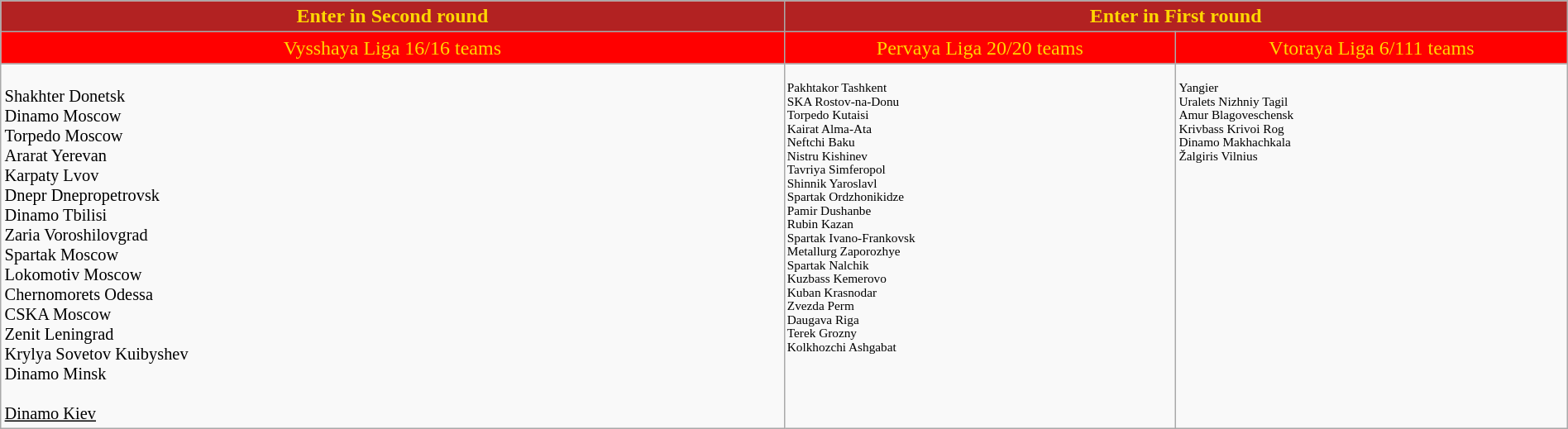<table class="wikitable" style="width:100%;">
<tr style="background:Firebrick; text-align:center;">
<td style="width:50%; color:Gold" colspan="1"><strong>Enter in Second round</strong></td>
<td style="width:50%; color:Gold" colspan="2"><strong>Enter in First round</strong></td>
</tr>
<tr style="background:Red;">
<td style="text-align:center; width:50%; color:Gold" colspan=1>Vysshaya Liga 16/16 teams</td>
<td style="text-align:center; width:25%; color:Gold" colspan=1>Pervaya Liga 20/20 teams</td>
<td style="text-align:center; width:25%; color:Gold" colspan=1>Vtoraya Liga 6/111 teams</td>
</tr>
<tr style="vertical-align:top; font-size:85%;">
<td><br> Shakhter Donetsk<br>
 Dinamo Moscow<br>
 Torpedo Moscow<br>
 Ararat Yerevan<br>
 Karpaty Lvov<br>
 Dnepr Dnepropetrovsk<br>
 Dinamo Tbilisi<br>
 Zaria Voroshilovgrad<br>
 Spartak Moscow<br>
 Lokomotiv Moscow<br>
 Chernomorets Odessa<br>
 CSKA Moscow<br>
 Zenit Leningrad<br>
 Krylya Sovetov Kuibyshev<br>
 Dinamo Minsk<br><br> <u>Dinamo Kiev</u><br></td>
<td style="font-size:75%;"><br> Pakhtakor Tashkent<br>
 SKA Rostov-na-Donu<br>
 Torpedo Kutaisi<br>
 Kairat Alma-Ata<br>
 Neftchi Baku<br>
 Nistru Kishinev<br>
 Tavriya Simferopol<br>
 Shinnik Yaroslavl<br>
 Spartak Ordzhonikidze<br>
 Pamir Dushanbe<br>
 Rubin Kazan<br>
 Spartak Ivano-Frankovsk<br>
 Metallurg Zaporozhye<br>
 Spartak Nalchik<br>
 Kuzbass Kemerovo<br>
 Kuban Krasnodar<br>
 Zvezda Perm<br>
 Daugava Riga<br>
 Terek Grozny<br>
 Kolkhozchi Ashgabat<br></td>
<td style="font-size:75%;"><br> Yangier<br>
 Uralets Nizhniy Tagil<br>
 Amur Blagoveschensk<br>
 Krivbass Krivoi Rog<br>
 Dinamo Makhachkala<br>
 Žalgiris Vilnius<br></td>
</tr>
</table>
